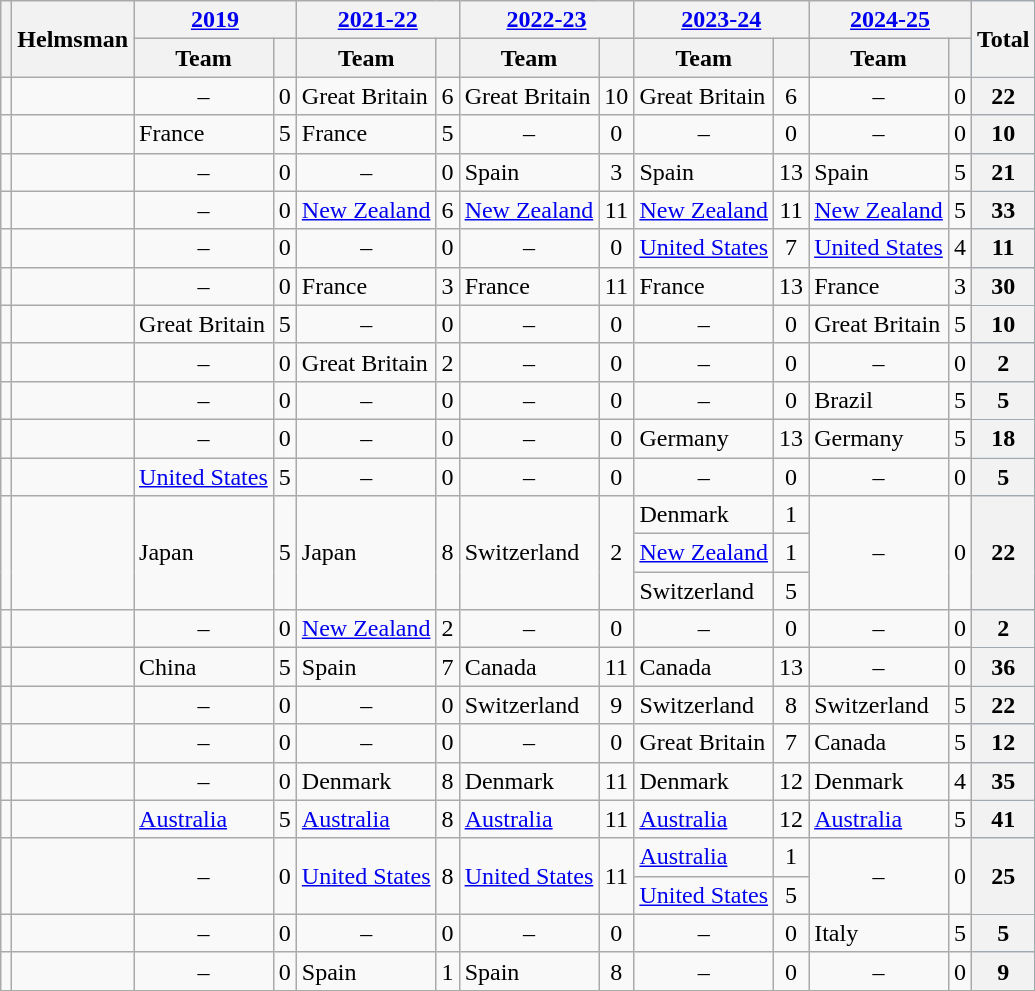<table class="wikitable sortable" style="text-align:center">
<tr>
<th rowspan="2"></th>
<th rowspan="2">Helmsman</th>
<th colspan="2"><a href='#'>2019</a></th>
<th colspan="2"><a href='#'>2021-22</a></th>
<th colspan="2"><a href='#'>2022-23</a></th>
<th colspan="2"><a href='#'>2023-24</a></th>
<th colspan="2"><a href='#'>2024-25</a></th>
<th style=" border:1px solid #a2a9b1; position:sticky; right: 0" rowspan="2">Total</th>
</tr>
<tr>
<th>Team</th>
<th></th>
<th>Team</th>
<th></th>
<th>Team</th>
<th></th>
<th>Team</th>
<th></th>
<th>Team</th>
<th></th>
</tr>
<tr>
<td></td>
<td align="left" nowrap=""></td>
<td>–</td>
<td>0</td>
<td align="left" nowrap=""> Great Britain</td>
<td>6</td>
<td align="left" nowrap=""> Great Britain</td>
<td>10</td>
<td align="left" nowrap=""> Great Britain</td>
<td>6</td>
<td>–</td>
<td>0</td>
<th style=" border:1px solid #a2a9b1; position:sticky; right: 0" nowrap="">22</th>
</tr>
<tr>
<td></td>
<td align="left" nowrap=""></td>
<td align="left" nowrap=""> France</td>
<td>5</td>
<td align="left" nowrap=""> France</td>
<td>5</td>
<td>–</td>
<td>0</td>
<td>–</td>
<td>0</td>
<td>–</td>
<td>0</td>
<th style=" border:1px solid #a2a9b1; position:sticky; right: 0" nowrap="">10</th>
</tr>
<tr>
<td></td>
<td align="left" nowrap=""></td>
<td>–</td>
<td>0</td>
<td>–</td>
<td>0</td>
<td align="left" nowrap=""> Spain</td>
<td>3</td>
<td align="left" nowrap=""> Spain</td>
<td>13</td>
<td align="left" nowrap=""> Spain</td>
<td>5</td>
<th style=" border:1px solid #a2a9b1; position:sticky; right: 0" nowrap="">21</th>
</tr>
<tr>
<td></td>
<td align="left" nowrap=""></td>
<td>–</td>
<td>0</td>
<td align="left" nowrap=""> <a href='#'>New Zealand</a></td>
<td>6</td>
<td align="left" nowrap=""> <a href='#'>New Zealand</a></td>
<td>11</td>
<td align="left" nowrap=""> <a href='#'>New Zealand</a></td>
<td>11</td>
<td align="left" nowrap=""> <a href='#'>New Zealand</a></td>
<td>5</td>
<th style=" border:1px solid #a2a9b1; position:sticky; right: 0" nowrap="">33</th>
</tr>
<tr>
<td></td>
<td align="left" nowrap=""></td>
<td>–</td>
<td>0</td>
<td>–</td>
<td>0</td>
<td>–</td>
<td>0</td>
<td align="left" nowrap=""> <a href='#'>United States</a></td>
<td>7</td>
<td align="left" nowrap=""> <a href='#'>United States</a></td>
<td>4</td>
<th style=" border:1px solid #a2a9b1; position:sticky; right: 0" nowrap="">11</th>
</tr>
<tr>
<td></td>
<td align="left" nowrap=""></td>
<td>–</td>
<td>0</td>
<td align="left" nowrap=""> France</td>
<td>3</td>
<td align="left" nowrap=""> France</td>
<td>11</td>
<td align="left" nowrap=""> France</td>
<td>13</td>
<td align="left" nowrap=""> France</td>
<td>3</td>
<th style=" border:1px solid #a2a9b1; position:sticky; right: 0" nowrap="">30</th>
</tr>
<tr>
<td></td>
<td align="left" nowrap=""></td>
<td align="left" nowrap=""> Great Britain</td>
<td>5</td>
<td>–</td>
<td>0</td>
<td>–</td>
<td>0</td>
<td>–</td>
<td>0</td>
<td align="left" nowrap=""> Great Britain</td>
<td>5</td>
<th style=" border:1px solid #a2a9b1; position:sticky; right: 0" nowrap="">10</th>
</tr>
<tr>
<td></td>
<td align="left" nowrap=""></td>
<td>–</td>
<td>0</td>
<td align="left" nowrap=""> Great Britain</td>
<td>2</td>
<td>–</td>
<td>0</td>
<td>–</td>
<td>0</td>
<td>–</td>
<td>0</td>
<th style=" border:1px solid #a2a9b1; position:sticky; right: 0" nowrap="">2</th>
</tr>
<tr>
<td></td>
<td align="left" nowrap=""></td>
<td>–</td>
<td>0</td>
<td>–</td>
<td>0</td>
<td>–</td>
<td>0</td>
<td>–</td>
<td>0</td>
<td align="left" nowrap=""> Brazil</td>
<td>5</td>
<th style=" border:1px solid #a2a9b1; position:sticky; right: 0" nowrap="">5</th>
</tr>
<tr>
<td></td>
<td align="left" nowrap=""></td>
<td>–</td>
<td>0</td>
<td>–</td>
<td>0</td>
<td>–</td>
<td>0</td>
<td align="left" nowrap=""> Germany</td>
<td>13</td>
<td align="left" nowrap=""> Germany</td>
<td>5</td>
<th style=" border:1px solid #a2a9b1; position:sticky; right: 0" nowrap="">18</th>
</tr>
<tr>
<td></td>
<td align="left" nowrap=""></td>
<td align="left" nowrap=""> <a href='#'>United States</a></td>
<td>5</td>
<td>–</td>
<td>0</td>
<td>–</td>
<td>0</td>
<td>–</td>
<td>0</td>
<td>–</td>
<td>0</td>
<th style=" border:1px solid #a2a9b1; position:sticky; right: 0" nowrap="">5</th>
</tr>
<tr>
<td rowspan="3"></td>
<td rowspan="3" align="left" nowrap=""></td>
<td rowspan="3" align="left" nowrap=""> Japan</td>
<td rowspan="3">5</td>
<td rowspan="3" align="left" nowrap=""> Japan</td>
<td rowspan="3">8</td>
<td rowspan="3" align="left" nowrap=""> Switzerland</td>
<td rowspan="3">2</td>
<td align="left" nowrap=""> Denmark</td>
<td>1</td>
<td rowspan="3">–</td>
<td rowspan="3">0</td>
<th style=" border:1px solid #a2a9b1; position:sticky; right: 0" nowrap="" rowspan="3">22</th>
</tr>
<tr>
<td align="left" nowrap=""> <a href='#'>New Zealand</a></td>
<td>1</td>
</tr>
<tr>
<td align="left" nowrap=""> Switzerland</td>
<td>5</td>
</tr>
<tr>
<td></td>
<td align="left" nowrap=""></td>
<td>–</td>
<td>0</td>
<td align="left" nowrap=""> <a href='#'>New Zealand</a></td>
<td>2</td>
<td>–</td>
<td>0</td>
<td>–</td>
<td>0</td>
<td>–</td>
<td>0</td>
<th style=" border:1px solid #a2a9b1; position:sticky; right: 0" nowrap="">2</th>
</tr>
<tr>
<td></td>
<td align="left" nowrap=""></td>
<td align="left" nowrap=""> China</td>
<td>5</td>
<td align="left" nowrap=""> Spain</td>
<td>7</td>
<td align="left" nowrap=""> Canada</td>
<td>11</td>
<td align="left" nowrap=""> Canada</td>
<td>13</td>
<td>–</td>
<td>0</td>
<th style=" border:1px solid #a2a9b1; position:sticky; right: 0" nowrap="">36</th>
</tr>
<tr>
<td></td>
<td align="left" nowrap=""></td>
<td>–</td>
<td>0</td>
<td>–</td>
<td>0</td>
<td align="left" nowrap=""> Switzerland</td>
<td>9</td>
<td align="left" nowrap=""> Switzerland</td>
<td>8</td>
<td align="left" nowrap=""> Switzerland</td>
<td>5</td>
<th style=" border:1px solid #a2a9b1; position:sticky; right: 0" nowrap="">22</th>
</tr>
<tr>
<td></td>
<td align="left" nowrap=""></td>
<td>–</td>
<td>0</td>
<td>–</td>
<td>0</td>
<td>–</td>
<td>0</td>
<td align="left" nowrap=""> Great Britain</td>
<td>7</td>
<td align="left" nowrap=""> Canada</td>
<td>5</td>
<th style=" border:1px solid #a2a9b1; position:sticky; right: 0" nowrap="">12</th>
</tr>
<tr>
<td></td>
<td align="left" nowrap=""></td>
<td>–</td>
<td>0</td>
<td align="left" nowrap=""> Denmark</td>
<td>8</td>
<td align="left" nowrap=""> Denmark</td>
<td>11</td>
<td align="left" nowrap=""> Denmark</td>
<td>12</td>
<td align="left" nowrap=""> Denmark</td>
<td>4</td>
<th style=" border:1px solid #a2a9b1; position:sticky; right: 0" nowrap="">35</th>
</tr>
<tr>
<td></td>
<td align="left" nowrap=""></td>
<td align="left" nowrap=""> <a href='#'>Australia</a></td>
<td>5</td>
<td align="left" nowrap=""> <a href='#'>Australia</a></td>
<td>8</td>
<td align="left" nowrap=""> <a href='#'>Australia</a></td>
<td>11</td>
<td align="left" nowrap=""> <a href='#'>Australia</a></td>
<td>12</td>
<td align="left" nowrap=""> <a href='#'>Australia</a></td>
<td>5</td>
<th style=" border:1px solid #a2a9b1; position:sticky; right: 0" nowrap="">41</th>
</tr>
<tr>
<td rowspan="2"></td>
<td rowspan="2" align="left" nowrap=""></td>
<td rowspan="2">–</td>
<td rowspan="2">0</td>
<td rowspan="2" align="left" nowrap=""> <a href='#'>United States</a></td>
<td rowspan="2">8</td>
<td rowspan="2" align="left" nowrap=""> <a href='#'>United States</a></td>
<td rowspan="2">11</td>
<td align="left" nowrap=""> <a href='#'>Australia</a></td>
<td>1</td>
<td rowspan="2">–</td>
<td rowspan="2">0</td>
<th rowspan="2" style=" border:1px solid #a2a9b1; position:sticky; right: 0" nowrap="">25</th>
</tr>
<tr>
<td align="left" nowrap=""> <a href='#'>United States</a></td>
<td>5</td>
</tr>
<tr>
<td></td>
<td align="left" nowrap=""></td>
<td>–</td>
<td>0</td>
<td>–</td>
<td>0</td>
<td>–</td>
<td>0</td>
<td>–</td>
<td>0</td>
<td align="left" nowrap=""> Italy</td>
<td>5</td>
<th style=" border:1px solid #a2a9b1; position:sticky; right: 0" nowrap="">5</th>
</tr>
<tr>
<td></td>
<td align="left" nowrap=""></td>
<td>–</td>
<td>0</td>
<td align="left" nowrap=""> Spain</td>
<td>1</td>
<td align="left" nowrap=""> Spain</td>
<td>8</td>
<td>–</td>
<td>0</td>
<td>–</td>
<td>0</td>
<th style=" border:1px solid #a2a9b1; position:sticky; right: 0" nowrap="">9</th>
</tr>
<tr>
</tr>
</table>
